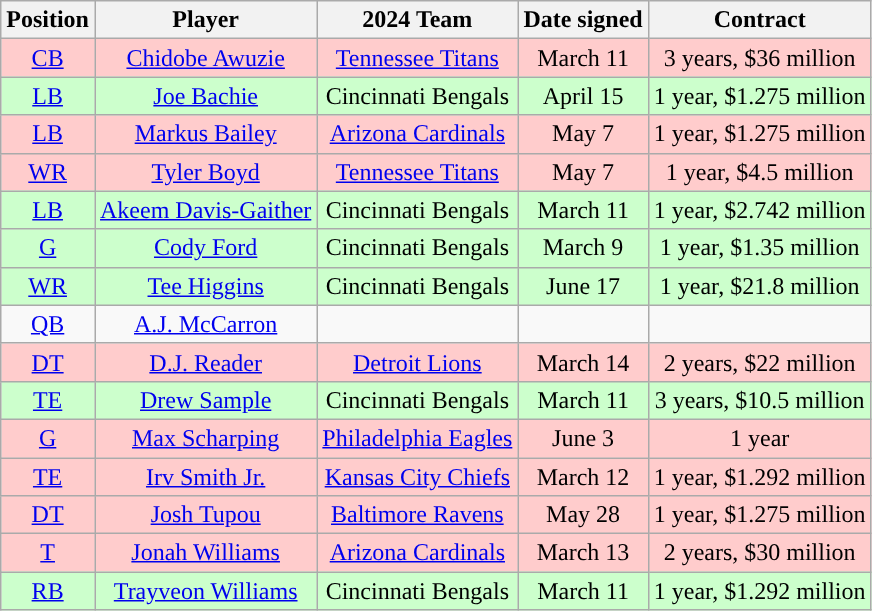<table class="wikitable" style="text-align:center">
<tr>
<th>Position</th>
<th>Player</th>
<th>2024 Team</th>
<th>Date signed</th>
<th>Contract</th>
</tr>
<tr style="background:#fcc;">
<td><a href='#'>CB</a></td>
<td><a href='#'>Chidobe Awuzie</a></td>
<td><a href='#'>Tennessee Titans</a></td>
<td>March 11</td>
<td>3 years, $36 million</td>
</tr>
<tr style="background:#cfc;">
<td><a href='#'>LB</a></td>
<td><a href='#'>Joe Bachie</a></td>
<td>Cincinnati Bengals</td>
<td>April 15</td>
<td>1 year, $1.275 million</td>
</tr>
<tr style="background:#fcc;">
<td><a href='#'>LB</a></td>
<td><a href='#'>Markus Bailey</a></td>
<td><a href='#'>Arizona Cardinals</a></td>
<td>May 7</td>
<td>1 year, $1.275 million</td>
</tr>
<tr style="background:#fcc;">
<td><a href='#'>WR</a></td>
<td><a href='#'>Tyler Boyd</a></td>
<td><a href='#'>Tennessee Titans</a></td>
<td>May 7</td>
<td>1 year, $4.5 million</td>
</tr>
<tr style="background:#cfc;">
<td><a href='#'>LB</a></td>
<td><a href='#'>Akeem Davis-Gaither</a></td>
<td>Cincinnati Bengals</td>
<td>March 11</td>
<td>1 year, $2.742 million</td>
</tr>
<tr style="background:#cfc;">
<td><a href='#'>G</a></td>
<td><a href='#'>Cody Ford</a></td>
<td>Cincinnati Bengals</td>
<td>March 9</td>
<td>1 year, $1.35 million</td>
</tr>
<tr style="background:#cfc;">
<td><a href='#'>WR</a></td>
<td><a href='#'>Tee Higgins</a></td>
<td>Cincinnati Bengals</td>
<td>June 17</td>
<td>1 year, $21.8 million </td>
</tr>
<tr>
<td><a href='#'>QB</a></td>
<td><a href='#'>A.J. McCarron</a></td>
<td></td>
<td></td>
<td></td>
</tr>
<tr style="background:#fcc;">
<td><a href='#'>DT</a></td>
<td><a href='#'>D.J. Reader</a></td>
<td><a href='#'>Detroit Lions</a></td>
<td>March 14</td>
<td>2 years, $22 million</td>
</tr>
<tr style="background:#cfc;">
<td><a href='#'>TE</a></td>
<td><a href='#'>Drew Sample</a></td>
<td>Cincinnati Bengals</td>
<td>March 11</td>
<td>3 years, $10.5 million</td>
</tr>
<tr style="background:#fcc;">
<td><a href='#'>G</a></td>
<td><a href='#'>Max Scharping</a></td>
<td><a href='#'>Philadelphia Eagles</a></td>
<td>June 3</td>
<td>1 year</td>
</tr>
<tr style="background:#fcc;">
<td><a href='#'>TE</a></td>
<td><a href='#'>Irv Smith Jr.</a></td>
<td><a href='#'>Kansas City Chiefs</a></td>
<td>March 12</td>
<td>1 year, $1.292 million</td>
</tr>
<tr style="background:#fcc;">
<td><a href='#'>DT</a></td>
<td><a href='#'>Josh Tupou</a></td>
<td><a href='#'>Baltimore Ravens</a></td>
<td>May 28</td>
<td>1 year, $1.275 million</td>
</tr>
<tr style="background:#fcc;">
<td><a href='#'>T</a></td>
<td><a href='#'>Jonah Williams</a></td>
<td><a href='#'>Arizona Cardinals</a></td>
<td>March 13</td>
<td>2 years, $30 million</td>
</tr>
<tr style="background:#cfc;">
<td><a href='#'>RB</a></td>
<td><a href='#'>Trayveon Williams</a></td>
<td>Cincinnati Bengals</td>
<td>March 11</td>
<td>1 year, $1.292 million</td>
</tr>
</table>
